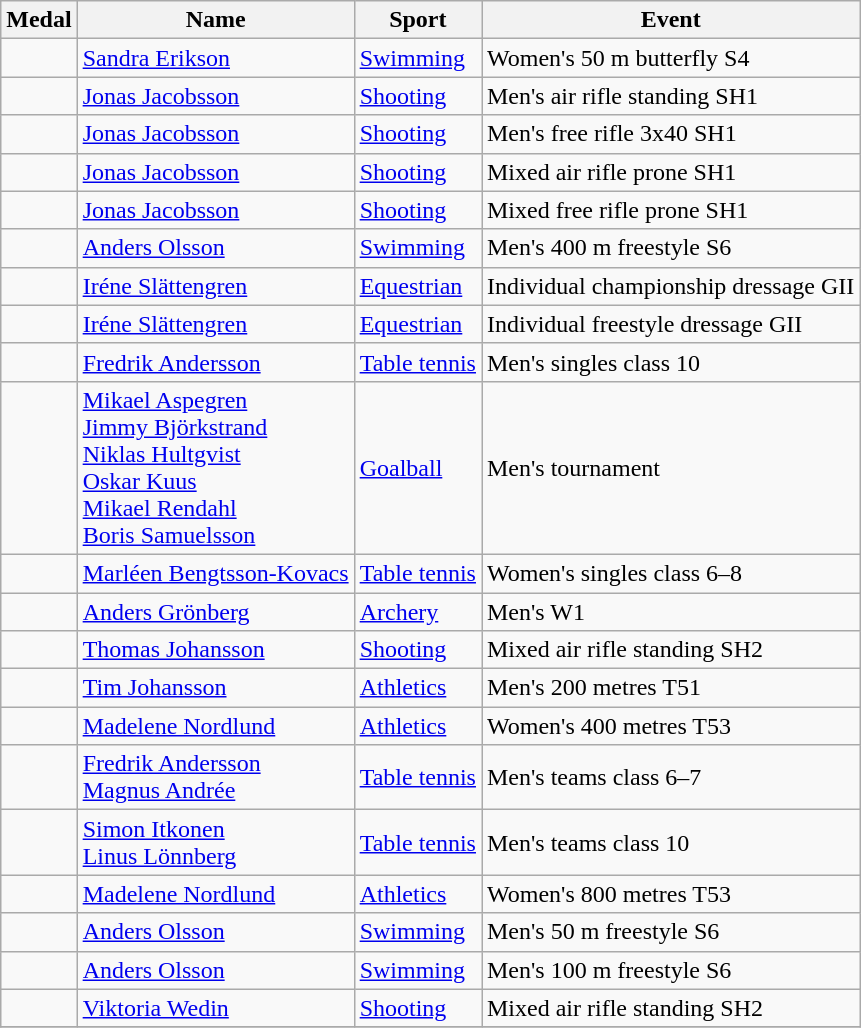<table class="wikitable sortable" style="font-size:100%">
<tr>
<th>Medal</th>
<th>Name</th>
<th>Sport</th>
<th>Event</th>
</tr>
<tr>
<td></td>
<td><a href='#'>Sandra Erikson</a></td>
<td><a href='#'>Swimming</a></td>
<td>Women's 50 m butterfly S4</td>
</tr>
<tr>
<td></td>
<td><a href='#'>Jonas Jacobsson</a></td>
<td><a href='#'>Shooting</a></td>
<td>Men's air rifle standing SH1</td>
</tr>
<tr>
<td></td>
<td><a href='#'>Jonas Jacobsson</a></td>
<td><a href='#'>Shooting</a></td>
<td>Men's free rifle 3x40 SH1</td>
</tr>
<tr>
<td></td>
<td><a href='#'>Jonas Jacobsson</a></td>
<td><a href='#'>Shooting</a></td>
<td>Mixed air rifle prone SH1</td>
</tr>
<tr>
<td></td>
<td><a href='#'>Jonas Jacobsson</a></td>
<td><a href='#'>Shooting</a></td>
<td>Mixed free rifle prone SH1</td>
</tr>
<tr>
<td></td>
<td><a href='#'>Anders Olsson</a></td>
<td><a href='#'>Swimming</a></td>
<td>Men's 400 m freestyle S6</td>
</tr>
<tr>
<td></td>
<td><a href='#'>Iréne Slättengren</a></td>
<td><a href='#'>Equestrian</a></td>
<td>Individual championship dressage GII</td>
</tr>
<tr>
<td></td>
<td><a href='#'>Iréne Slättengren</a></td>
<td><a href='#'>Equestrian</a></td>
<td>Individual freestyle dressage GII</td>
</tr>
<tr>
<td></td>
<td><a href='#'>Fredrik Andersson</a></td>
<td><a href='#'>Table tennis</a></td>
<td>Men's singles class 10</td>
</tr>
<tr>
<td></td>
<td><a href='#'>Mikael Aspegren</a><br><a href='#'>Jimmy Björkstrand</a><br><a href='#'>Niklas Hultgvist</a><br><a href='#'>Oskar Kuus</a><br><a href='#'>Mikael Rendahl</a><br><a href='#'>Boris Samuelsson</a></td>
<td><a href='#'>Goalball</a></td>
<td>Men's tournament</td>
</tr>
<tr>
<td></td>
<td><a href='#'>Marléen Bengtsson-Kovacs</a></td>
<td><a href='#'>Table tennis</a></td>
<td>Women's singles class 6–8</td>
</tr>
<tr>
<td></td>
<td><a href='#'>Anders Grönberg</a></td>
<td><a href='#'>Archery</a></td>
<td>Men's W1</td>
</tr>
<tr>
<td></td>
<td><a href='#'>Thomas Johansson</a></td>
<td><a href='#'>Shooting</a></td>
<td>Mixed air rifle standing SH2</td>
</tr>
<tr>
<td></td>
<td><a href='#'>Tim Johansson</a></td>
<td><a href='#'>Athletics</a></td>
<td>Men's 200 metres T51</td>
</tr>
<tr>
<td></td>
<td><a href='#'>Madelene Nordlund</a></td>
<td><a href='#'>Athletics</a></td>
<td>Women's 400 metres T53</td>
</tr>
<tr>
<td></td>
<td><a href='#'>Fredrik Andersson</a><br><a href='#'>Magnus Andrée</a></td>
<td><a href='#'>Table tennis</a></td>
<td>Men's teams class 6–7</td>
</tr>
<tr>
<td></td>
<td><a href='#'>Simon Itkonen</a><br><a href='#'>Linus Lönnberg</a></td>
<td><a href='#'>Table tennis</a></td>
<td>Men's teams class 10</td>
</tr>
<tr>
<td></td>
<td><a href='#'>Madelene Nordlund</a></td>
<td><a href='#'>Athletics</a></td>
<td>Women's 800 metres T53</td>
</tr>
<tr>
<td></td>
<td><a href='#'>Anders Olsson</a></td>
<td><a href='#'>Swimming</a></td>
<td>Men's 50 m freestyle S6</td>
</tr>
<tr>
<td></td>
<td><a href='#'>Anders Olsson</a></td>
<td><a href='#'>Swimming</a></td>
<td>Men's 100 m freestyle S6</td>
</tr>
<tr>
<td></td>
<td><a href='#'>Viktoria Wedin</a></td>
<td><a href='#'>Shooting</a></td>
<td>Mixed air rifle standing SH2</td>
</tr>
<tr>
</tr>
</table>
